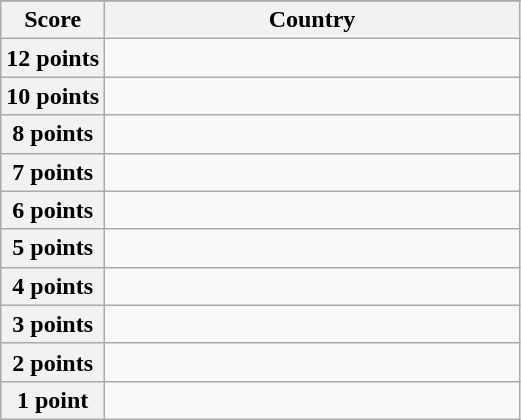<table class="wikitable">
<tr>
</tr>
<tr>
<th scope="col" width="20%">Score</th>
<th scope="col">Country</th>
</tr>
<tr>
<th scope="row">12 points</th>
<td></td>
</tr>
<tr>
<th scope="row">10 points</th>
<td></td>
</tr>
<tr>
<th scope="row">8 points</th>
<td></td>
</tr>
<tr>
<th scope="row">7 points</th>
<td></td>
</tr>
<tr>
<th scope="row">6 points</th>
<td></td>
</tr>
<tr>
<th scope="row">5 points</th>
<td></td>
</tr>
<tr>
<th scope="row">4 points</th>
<td></td>
</tr>
<tr>
<th scope="row">3 points</th>
<td></td>
</tr>
<tr>
<th scope="row">2 points</th>
<td></td>
</tr>
<tr>
<th scope="row">1 point</th>
<td></td>
</tr>
</table>
